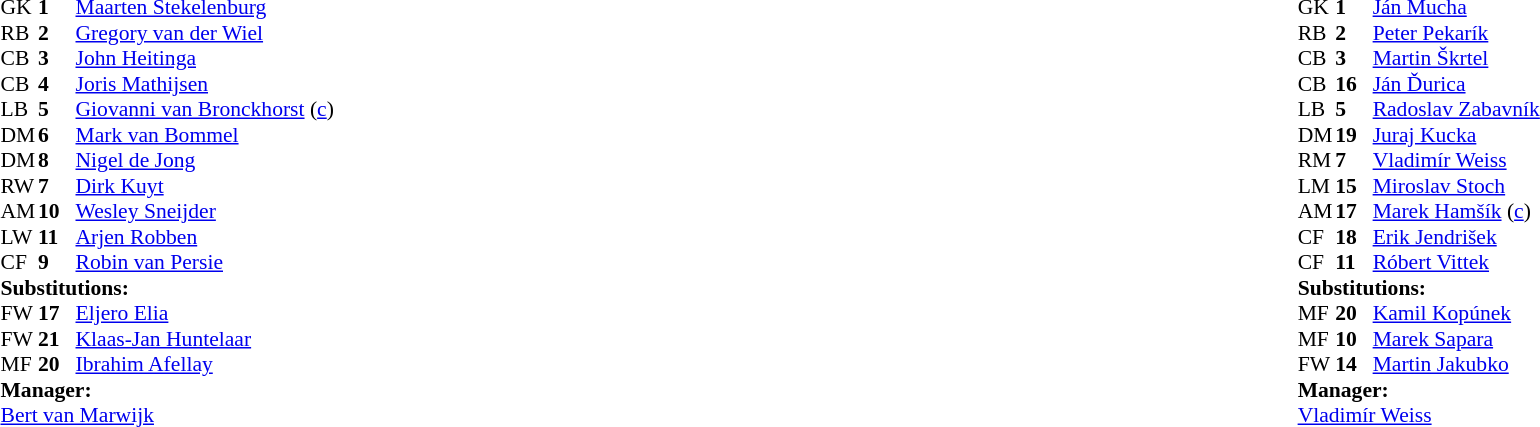<table style="width:100%;">
<tr>
<td style="vertical-align:top; width:50%;"><br><table style="font-size: 90%" cellspacing="0" cellpadding="0">
<tr>
<th width="25"></th>
<th width="25"></th>
</tr>
<tr>
<td>GK</td>
<td><strong>1</strong></td>
<td><a href='#'>Maarten Stekelenburg</a></td>
<td></td>
</tr>
<tr>
<td>RB</td>
<td><strong>2</strong></td>
<td><a href='#'>Gregory van der Wiel</a></td>
</tr>
<tr>
<td>CB</td>
<td><strong>3</strong></td>
<td><a href='#'>John Heitinga</a></td>
</tr>
<tr>
<td>CB</td>
<td><strong>4</strong></td>
<td><a href='#'>Joris Mathijsen</a></td>
</tr>
<tr>
<td>LB</td>
<td><strong>5</strong></td>
<td><a href='#'>Giovanni van Bronckhorst</a> (<a href='#'>c</a>)</td>
</tr>
<tr>
<td>DM</td>
<td><strong>6</strong></td>
<td><a href='#'>Mark van Bommel</a></td>
</tr>
<tr>
<td>DM</td>
<td><strong>8</strong></td>
<td><a href='#'>Nigel de Jong</a></td>
</tr>
<tr>
<td>RW</td>
<td><strong>7</strong></td>
<td><a href='#'>Dirk Kuyt</a></td>
<td></td>
</tr>
<tr>
<td>AM</td>
<td><strong>10</strong></td>
<td><a href='#'>Wesley Sneijder</a></td>
<td></td>
<td></td>
</tr>
<tr>
<td>LW</td>
<td><strong>11</strong></td>
<td><a href='#'>Arjen Robben</a></td>
<td></td>
<td></td>
</tr>
<tr>
<td>CF</td>
<td><strong>9</strong></td>
<td><a href='#'>Robin van Persie</a></td>
<td></td>
<td></td>
</tr>
<tr>
<td colspan=3><strong>Substitutions:</strong></td>
</tr>
<tr>
<td>FW</td>
<td><strong>17</strong></td>
<td><a href='#'>Eljero Elia</a></td>
<td></td>
<td></td>
</tr>
<tr>
<td>FW</td>
<td><strong>21</strong></td>
<td><a href='#'>Klaas-Jan Huntelaar</a></td>
<td></td>
<td></td>
</tr>
<tr>
<td>MF</td>
<td><strong>20</strong></td>
<td><a href='#'>Ibrahim Afellay</a></td>
<td></td>
<td></td>
</tr>
<tr>
<td colspan=3><strong>Manager:</strong></td>
</tr>
<tr>
<td colspan=3><a href='#'>Bert van Marwijk</a></td>
</tr>
</table>
</td>
<td valign="top"></td>
<td style="vertical-align:top; width:50%;"><br><table cellspacing="0" cellpadding="0" style="font-size:90%; margin:auto;">
<tr>
<th width=25></th>
<th width=25></th>
</tr>
<tr>
<td>GK</td>
<td><strong>1</strong></td>
<td><a href='#'>Ján Mucha</a></td>
</tr>
<tr>
<td>RB</td>
<td><strong>2</strong></td>
<td><a href='#'>Peter Pekarík</a></td>
</tr>
<tr>
<td>CB</td>
<td><strong>3</strong></td>
<td><a href='#'>Martin Škrtel</a></td>
<td></td>
</tr>
<tr>
<td>CB</td>
<td><strong>16</strong></td>
<td><a href='#'>Ján Ďurica</a></td>
</tr>
<tr>
<td>LB</td>
<td><strong>5</strong></td>
<td><a href='#'>Radoslav Zabavník</a></td>
<td></td>
<td></td>
</tr>
<tr>
<td>DM</td>
<td><strong>19</strong></td>
<td><a href='#'>Juraj Kucka</a></td>
<td></td>
</tr>
<tr>
<td>RM</td>
<td><strong>7</strong></td>
<td><a href='#'>Vladimír Weiss</a></td>
</tr>
<tr>
<td>LM</td>
<td><strong>15</strong></td>
<td><a href='#'>Miroslav Stoch</a></td>
</tr>
<tr>
<td>AM</td>
<td><strong>17</strong></td>
<td><a href='#'>Marek Hamšík</a> (<a href='#'>c</a>)</td>
<td></td>
<td></td>
</tr>
<tr>
<td>CF</td>
<td><strong>18</strong></td>
<td><a href='#'>Erik Jendrišek</a></td>
<td></td>
<td></td>
</tr>
<tr>
<td>CF</td>
<td><strong>11</strong></td>
<td><a href='#'>Róbert Vittek</a></td>
</tr>
<tr>
<td colspan=3><strong>Substitutions:</strong></td>
</tr>
<tr>
<td>MF</td>
<td><strong>20</strong></td>
<td><a href='#'>Kamil Kopúnek</a></td>
<td></td>
<td></td>
</tr>
<tr>
<td>MF</td>
<td><strong>10</strong></td>
<td><a href='#'>Marek Sapara</a></td>
<td></td>
<td></td>
</tr>
<tr>
<td>FW</td>
<td><strong>14</strong></td>
<td><a href='#'>Martin Jakubko</a></td>
<td></td>
<td></td>
</tr>
<tr>
<td colspan=3><strong>Manager:</strong></td>
</tr>
<tr>
<td colspan=3><a href='#'>Vladimír Weiss</a></td>
</tr>
</table>
</td>
</tr>
</table>
